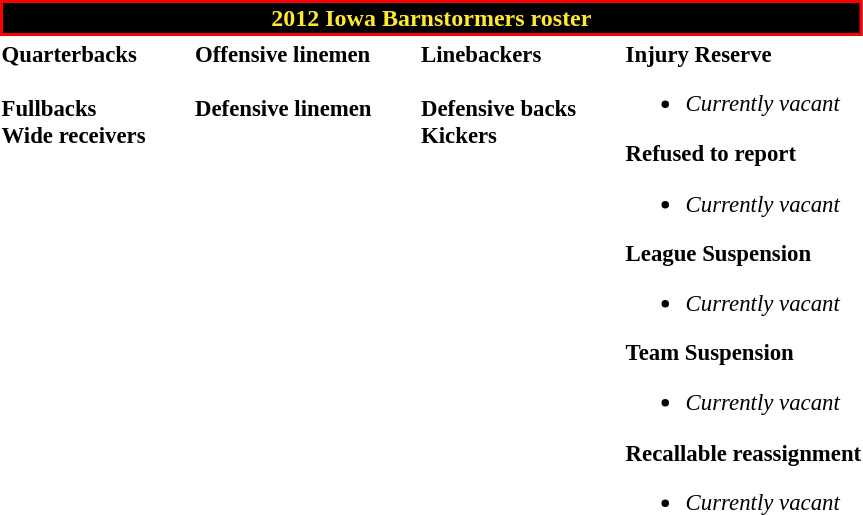<table class="toccolours" style="text-align: left;">
<tr>
<th colspan=7 style="background:black; border: 2px solid red; color:#FFE92B; text-align:center;"><strong>2012 Iowa Barnstormers roster</strong></th>
</tr>
<tr>
<td style="font-size: 95%;" valign="top"><strong>Quarterbacks</strong><br>
<br><strong>Fullbacks</strong>
<br><strong>Wide receivers</strong>



</td>
<td style="width: 25px;"></td>
<td style="font-size: 95%;" valign="top"><strong>Offensive linemen</strong><br>



<br><strong>Defensive linemen</strong>


</td>
<td style="width: 25px;"></td>
<td style="font-size: 95%;" valign="top"><strong>Linebackers</strong><br>
<br><strong>Defensive backs</strong>



<br><strong>Kickers</strong>
</td>
<td style="width: 25px;"></td>
<td style="font-size: 95%;" valign="top"><strong>Injury Reserve</strong><br><ul><li><em>Currently vacant</em></li></ul><strong>Refused to report</strong><ul><li><em>Currently vacant</em></li></ul><strong>League Suspension</strong><ul><li><em>Currently vacant</em></li></ul><strong>Team Suspension</strong><ul><li><em>Currently vacant</em></li></ul><strong>Recallable reassignment</strong><ul><li><em>Currently vacant</em></li></ul></td>
</tr>
<tr>
</tr>
</table>
